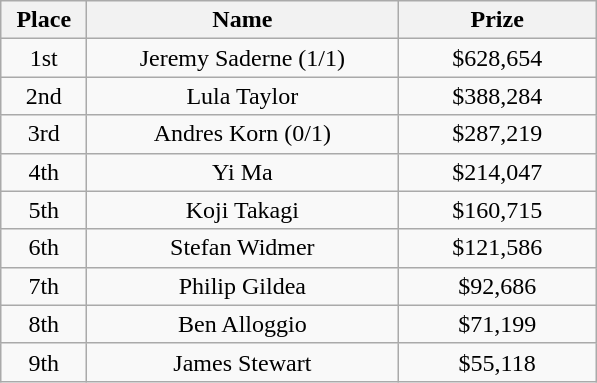<table class="wikitable">
<tr>
<th width="50">Place</th>
<th width="200">Name</th>
<th width="125">Prize</th>
</tr>
<tr>
<td align = "center">1st</td>
<td align = "center">Jeremy Saderne (1/1)</td>
<td align = "center">$628,654</td>
</tr>
<tr>
<td align = "center">2nd</td>
<td align = "center">Lula Taylor</td>
<td align = "center">$388,284</td>
</tr>
<tr>
<td align = "center">3rd</td>
<td align = "center">Andres Korn (0/1)</td>
<td align = "center">$287,219</td>
</tr>
<tr>
<td align = "center">4th</td>
<td align = "center">Yi Ma</td>
<td align = "center">$214,047</td>
</tr>
<tr>
<td align = "center">5th</td>
<td align = "center">Koji Takagi</td>
<td align = "center">$160,715</td>
</tr>
<tr>
<td align = "center">6th</td>
<td align = "center">Stefan Widmer</td>
<td align = "center">$121,586</td>
</tr>
<tr>
<td align = "center">7th</td>
<td align = "center">Philip Gildea</td>
<td align = "center">$92,686</td>
</tr>
<tr>
<td align = "center">8th</td>
<td align = "center">Ben Alloggio</td>
<td align = "center">$71,199</td>
</tr>
<tr>
<td align = "center">9th</td>
<td align = "center">James Stewart</td>
<td align = "center">$55,118</td>
</tr>
</table>
